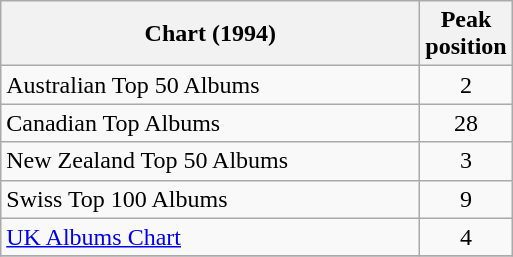<table class="wikitable sortable" border="1">
<tr>
<th scope="col" style="width:17em;">Chart (1994)</th>
<th scope="col">Peak<br>position</th>
</tr>
<tr>
<td>Australian Top 50 Albums</td>
<td style="text-align:center;">2</td>
</tr>
<tr>
<td>Canadian Top Albums</td>
<td style="text-align:center;">28</td>
</tr>
<tr>
<td>New Zealand Top 50 Albums</td>
<td style="text-align:center;">3</td>
</tr>
<tr>
<td>Swiss Top 100 Albums</td>
<td style="text-align:center;">9</td>
</tr>
<tr>
<td><a href='#'>UK Albums Chart</a></td>
<td style="text-align:center;">4</td>
</tr>
<tr>
</tr>
</table>
